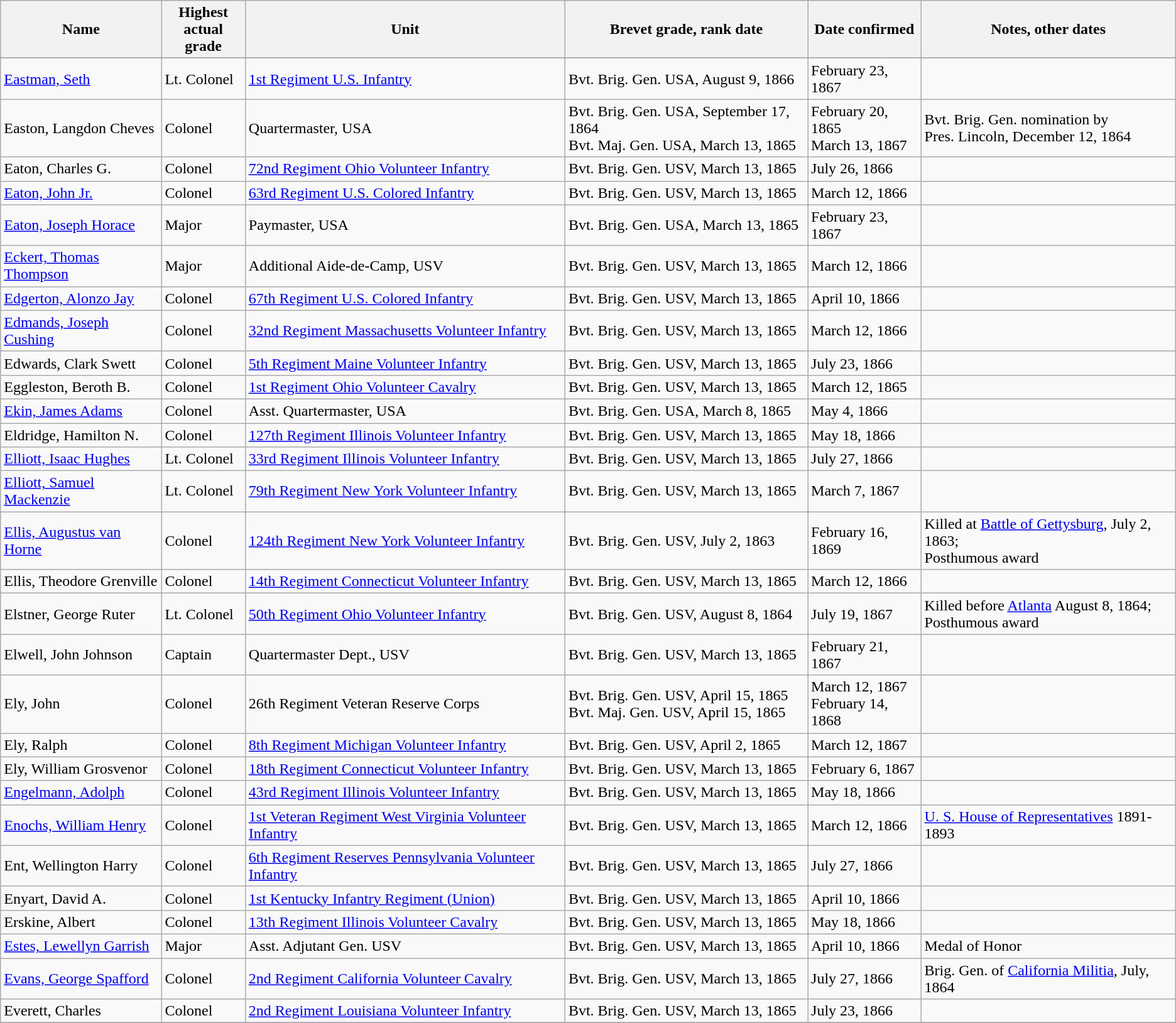<table class="wikitable sortable">
<tr>
<th class="unsortable">Name</th>
<th>Highest<br>actual grade</th>
<th>Unit</th>
<th>Brevet grade, rank date</th>
<th>Date confirmed</th>
<th class="unsortable">Notes, other dates</th>
</tr>
<tr>
</tr>
<tr>
<td><a href='#'>Eastman, Seth</a></td>
<td>Lt. Colonel</td>
<td><a href='#'>1st Regiment U.S. Infantry</a></td>
<td>Bvt. Brig. Gen. USA, August 9, 1866</td>
<td>February 23, 1867</td>
<td></td>
</tr>
<tr>
<td>Easton, Langdon Cheves</td>
<td>Colonel</td>
<td>Quartermaster, USA</td>
<td>Bvt. Brig. Gen. USA, September 17, 1864<br>Bvt. Maj. Gen. USA, March 13, 1865</td>
<td>February 20, 1865<br>March 13, 1867</td>
<td>Bvt. Brig. Gen. nomination by<br>Pres. Lincoln, December 12, 1864</td>
</tr>
<tr>
<td>Eaton, Charles G.</td>
<td>Colonel</td>
<td><a href='#'>72nd Regiment Ohio Volunteer Infantry</a></td>
<td>Bvt. Brig. Gen. USV, March 13, 1865</td>
<td>July 26, 1866</td>
<td></td>
</tr>
<tr>
<td><a href='#'>Eaton, John Jr.</a></td>
<td>Colonel</td>
<td><a href='#'>63rd Regiment U.S. Colored Infantry</a></td>
<td>Bvt. Brig. Gen. USV, March 13, 1865</td>
<td>March 12, 1866</td>
<td></td>
</tr>
<tr>
<td><a href='#'>Eaton, Joseph Horace</a></td>
<td>Major</td>
<td>Paymaster, USA</td>
<td>Bvt. Brig. Gen. USA, March 13, 1865</td>
<td>February 23, 1867</td>
<td></td>
</tr>
<tr>
<td><a href='#'>Eckert, Thomas Thompson</a></td>
<td>Major</td>
<td>Additional Aide-de-Camp, USV</td>
<td>Bvt. Brig. Gen. USV, March 13, 1865</td>
<td>March 12, 1866</td>
<td></td>
</tr>
<tr>
<td><a href='#'>Edgerton, Alonzo Jay</a></td>
<td>Colonel</td>
<td><a href='#'>67th Regiment U.S. Colored Infantry</a></td>
<td>Bvt. Brig. Gen. USV, March 13, 1865</td>
<td>April 10, 1866</td>
<td></td>
</tr>
<tr>
<td><a href='#'>Edmands, Joseph Cushing</a></td>
<td>Colonel</td>
<td><a href='#'>32nd Regiment Massachusetts Volunteer Infantry</a></td>
<td>Bvt. Brig. Gen. USV, March 13, 1865</td>
<td>March 12, 1866</td>
<td></td>
</tr>
<tr>
<td>Edwards, Clark Swett</td>
<td>Colonel</td>
<td><a href='#'>5th Regiment Maine Volunteer Infantry</a></td>
<td>Bvt. Brig. Gen. USV, March 13, 1865</td>
<td>July 23, 1866</td>
<td></td>
</tr>
<tr>
<td>Eggleston, Beroth B.</td>
<td>Colonel</td>
<td><a href='#'>1st Regiment Ohio Volunteer Cavalry</a></td>
<td>Bvt. Brig. Gen. USV, March 13, 1865</td>
<td>March 12, 1865</td>
<td></td>
</tr>
<tr>
<td><a href='#'>Ekin, James Adams</a></td>
<td>Colonel</td>
<td>Asst. Quartermaster, USA</td>
<td>Bvt. Brig. Gen. USA, March 8, 1865</td>
<td>May 4, 1866</td>
<td></td>
</tr>
<tr>
<td>Eldridge, Hamilton N.</td>
<td>Colonel</td>
<td><a href='#'>127th Regiment Illinois Volunteer Infantry</a></td>
<td>Bvt. Brig. Gen. USV, March 13, 1865</td>
<td>May 18, 1866</td>
<td></td>
</tr>
<tr>
<td><a href='#'>Elliott, Isaac Hughes</a></td>
<td>Lt. Colonel</td>
<td><a href='#'>33rd Regiment Illinois Volunteer Infantry</a></td>
<td>Bvt. Brig. Gen. USV, March 13, 1865</td>
<td>July 27, 1866</td>
<td></td>
</tr>
<tr>
<td><a href='#'>Elliott, Samuel Mackenzie</a></td>
<td>Lt. Colonel</td>
<td><a href='#'>79th Regiment New York Volunteer Infantry</a></td>
<td>Bvt. Brig. Gen. USV, March 13, 1865</td>
<td>March 7, 1867</td>
<td></td>
</tr>
<tr>
<td><a href='#'>Ellis, Augustus van Horne</a></td>
<td>Colonel</td>
<td><a href='#'>124th Regiment New York Volunteer Infantry</a></td>
<td>Bvt. Brig. Gen. USV, July 2, 1863</td>
<td>February 16, 1869</td>
<td>Killed at <a href='#'>Battle of Gettysburg</a>, July 2, 1863;<br>Posthumous award</td>
</tr>
<tr>
<td>Ellis, Theodore Grenville</td>
<td>Colonel</td>
<td><a href='#'>14th Regiment Connecticut Volunteer Infantry</a></td>
<td>Bvt. Brig. Gen. USV, March 13, 1865</td>
<td>March 12, 1866</td>
<td></td>
</tr>
<tr>
<td>Elstner, George Ruter</td>
<td>Lt. Colonel</td>
<td><a href='#'>50th Regiment Ohio Volunteer Infantry</a></td>
<td>Bvt. Brig. Gen. USV, August 8, 1864</td>
<td>July 19, 1867</td>
<td>Killed before <a href='#'>Atlanta</a> August 8, 1864;<br>Posthumous award</td>
</tr>
<tr>
<td>Elwell, John Johnson</td>
<td>Captain</td>
<td>Quartermaster Dept., USV</td>
<td>Bvt. Brig. Gen. USV, March 13, 1865</td>
<td>February 21, 1867</td>
<td></td>
</tr>
<tr>
<td>Ely, John</td>
<td>Colonel</td>
<td>26th Regiment Veteran Reserve Corps</td>
<td>Bvt. Brig. Gen. USV, April 15, 1865<br>Bvt. Maj. Gen. USV, April 15, 1865</td>
<td>March 12, 1867<br>February 14, 1868</td>
<td></td>
</tr>
<tr>
<td>Ely, Ralph</td>
<td>Colonel</td>
<td><a href='#'>8th Regiment Michigan Volunteer Infantry</a></td>
<td>Bvt. Brig. Gen. USV, April 2, 1865</td>
<td>March 12, 1867</td>
<td></td>
</tr>
<tr>
<td>Ely, William Grosvenor</td>
<td>Colonel</td>
<td><a href='#'>18th Regiment Connecticut Volunteer Infantry</a></td>
<td>Bvt. Brig. Gen. USV, March 13, 1865</td>
<td>February 6, 1867</td>
<td></td>
</tr>
<tr>
<td><a href='#'>Engelmann, Adolph</a></td>
<td>Colonel</td>
<td><a href='#'>43rd Regiment Illinois Volunteer Infantry</a></td>
<td>Bvt. Brig. Gen. USV, March 13, 1865</td>
<td>May 18, 1866</td>
<td></td>
</tr>
<tr>
<td><a href='#'>Enochs, William Henry</a></td>
<td>Colonel</td>
<td><a href='#'>1st Veteran Regiment West Virginia Volunteer Infantry</a></td>
<td>Bvt. Brig. Gen. USV, March 13, 1865</td>
<td>March 12, 1866</td>
<td><a href='#'>U. S. House of Representatives</a> 1891-1893</td>
</tr>
<tr>
<td>Ent, Wellington Harry</td>
<td>Colonel</td>
<td><a href='#'>6th Regiment Reserves Pennsylvania Volunteer Infantry</a></td>
<td>Bvt. Brig. Gen. USV, March 13, 1865</td>
<td>July 27, 1866</td>
<td></td>
</tr>
<tr>
<td>Enyart, David A.</td>
<td>Colonel</td>
<td><a href='#'>1st Kentucky Infantry Regiment (Union)</a></td>
<td>Bvt. Brig. Gen. USV, March 13, 1865</td>
<td>April 10, 1866</td>
<td></td>
</tr>
<tr>
<td>Erskine, Albert</td>
<td>Colonel</td>
<td><a href='#'>13th Regiment Illinois Volunteer Cavalry</a></td>
<td>Bvt. Brig. Gen. USV, March 13, 1865</td>
<td>May 18, 1866</td>
<td></td>
</tr>
<tr>
<td><a href='#'>Estes, Lewellyn Garrish</a></td>
<td>Major</td>
<td>Asst. Adjutant Gen. USV</td>
<td>Bvt. Brig. Gen. USV, March 13, 1865</td>
<td>April 10, 1866</td>
<td>Medal of Honor</td>
</tr>
<tr>
<td><a href='#'>Evans, George Spafford</a></td>
<td>Colonel</td>
<td><a href='#'>2nd Regiment California Volunteer Cavalry</a></td>
<td>Bvt. Brig. Gen. USV, March 13, 1865</td>
<td>July 27, 1866</td>
<td>Brig. Gen. of <a href='#'>California Militia</a>, July, 1864</td>
</tr>
<tr>
<td>Everett, Charles</td>
<td>Colonel</td>
<td><a href='#'>2nd Regiment Louisiana Volunteer Infantry</a></td>
<td>Bvt. Brig. Gen. USV, March 13, 1865</td>
<td>July 23, 1866</td>
<td></td>
</tr>
<tr>
</tr>
</table>
